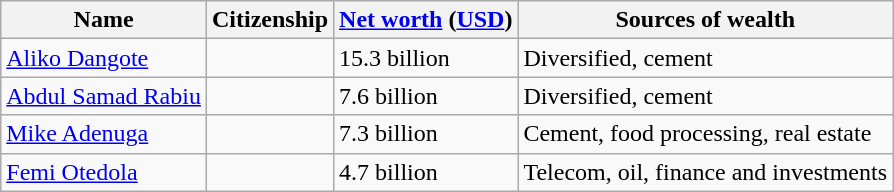<table class="wikitable">
<tr>
<th>Name</th>
<th>Citizenship</th>
<th><a href='#'>Net worth</a> (<a href='#'>USD</a>)</th>
<th>Sources of wealth</th>
</tr>
<tr>
<td><a href='#'>Aliko Dangote</a></td>
<td></td>
<td>15.3 billion</td>
<td>Diversified, cement</td>
</tr>
<tr>
<td><a href='#'>Abdul Samad Rabiu</a></td>
<td></td>
<td>7.6 billion</td>
<td>Diversified, cement</td>
</tr>
<tr>
<td><a href='#'>Mike Adenuga</a></td>
<td></td>
<td>7.3 billion</td>
<td>Cement, food processing, real estate</td>
</tr>
<tr>
<td><a href='#'>Femi Otedola</a></td>
<td></td>
<td>4.7 billion</td>
<td>Telecom, oil, finance and investments</td>
</tr>
</table>
